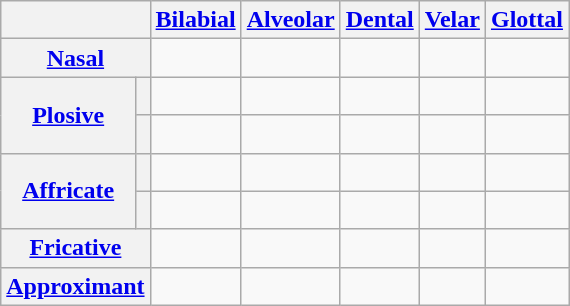<table class="wikitable" style="text-align:center">
<tr f>
<th colspan="2"></th>
<th><a href='#'>Bilabial</a></th>
<th><a href='#'>Alveolar</a></th>
<th><a href='#'>Dental</a></th>
<th><a href='#'>Velar</a></th>
<th><a href='#'>Glottal</a></th>
</tr>
<tr>
<th colspan="2"><a href='#'>Nasal</a></th>
<td><br></td>
<td></td>
<td><br></td>
<td><br></td>
<td></td>
</tr>
<tr>
<th rowspan="2"><a href='#'>Plosive</a></th>
<th></th>
<td><br></td>
<td></td>
<td><br></td>
<td><br></td>
<td><br></td>
</tr>
<tr>
<th></th>
<td><br></td>
<td></td>
<td><br></td>
<td><br></td>
<td></td>
</tr>
<tr>
<th rowspan="2"><a href='#'>Affricate</a></th>
<th></th>
<td></td>
<td></td>
<td><br></td>
<td></td>
<td></td>
</tr>
<tr>
<th></th>
<td></td>
<td></td>
<td><br></td>
<td></td>
<td></td>
</tr>
<tr>
<th colspan="2"><a href='#'>Fricative</a></th>
<td><br></td>
<td><br></td>
<td><br></td>
<td></td>
<td><br></td>
</tr>
<tr>
<th colspan=2><a href='#'>Approximant</a></th>
<td></td>
<td></td>
<td><br></td>
<td></td>
<td></td>
</tr>
</table>
